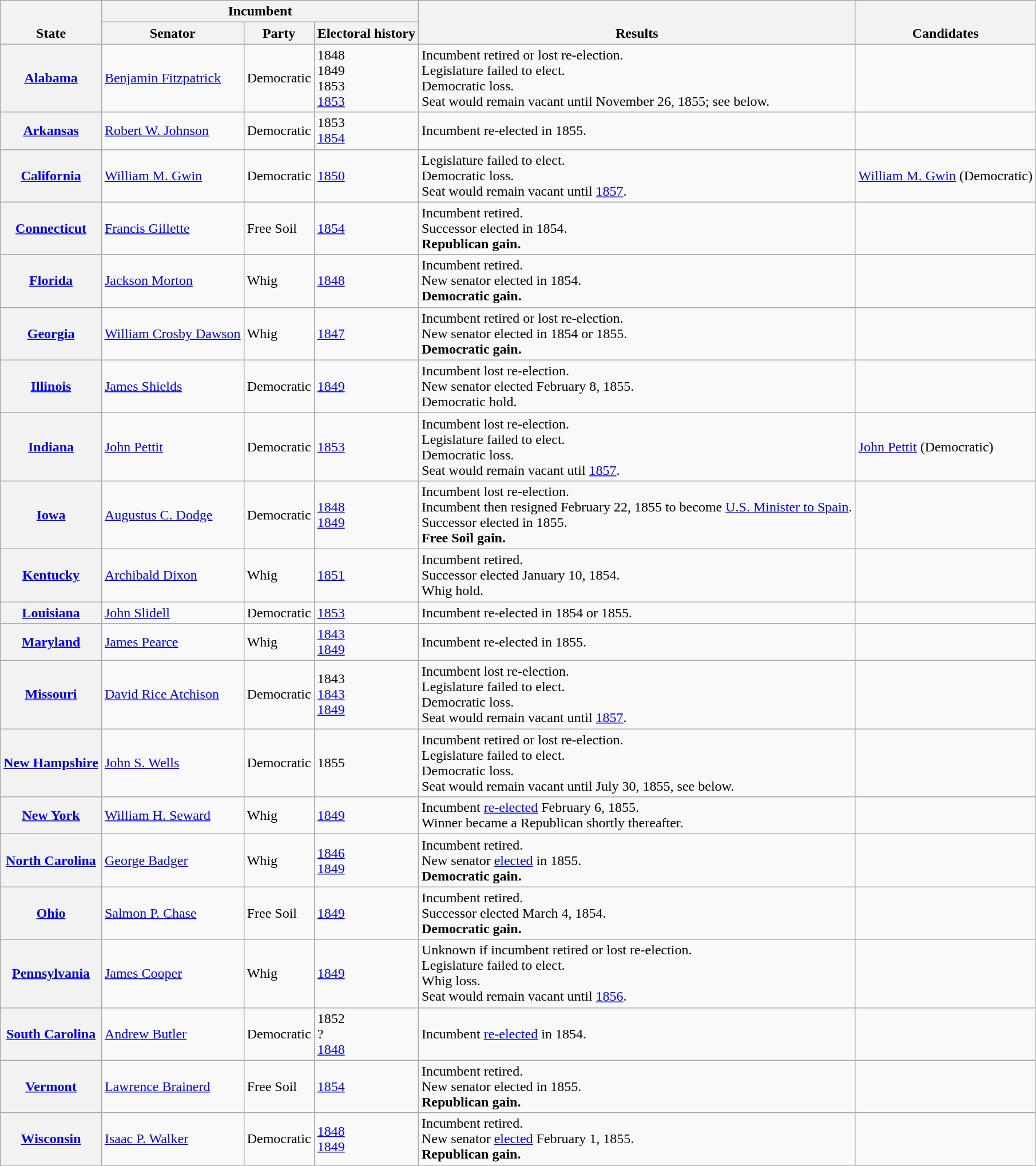<table class=wikitable>
<tr valign=bottom>
<th rowspan=2>State</th>
<th colspan=3>Incumbent</th>
<th rowspan=2>Results</th>
<th rowspan=2>Candidates</th>
</tr>
<tr>
<th>Senator</th>
<th>Party</th>
<th>Electoral history</th>
</tr>
<tr>
<th><a href='#'>Alabama</a></th>
<td><a href='#'>Benjamin Fitzpatrick</a></td>
<td>Democratic</td>
<td>1848 <br>1849 <br>1853 <br><a href='#'>1853 </a></td>
<td>Incumbent retired or lost re-election.<br>Legislature failed to elect.<br>Democratic loss.<br>Seat would remain vacant until November 26, 1855; see below.</td>
<td></td>
</tr>
<tr>
<th><a href='#'>Arkansas</a></th>
<td><a href='#'>Robert W. Johnson</a></td>
<td>Democratic</td>
<td>1853 <br><a href='#'>1854 </a></td>
<td>Incumbent re-elected in 1855.</td>
<td nowrap></td>
</tr>
<tr>
<th><a href='#'>California</a></th>
<td><a href='#'>William M. Gwin</a></td>
<td>Democratic</td>
<td><a href='#'>1850</a></td>
<td>Legislature failed to elect.<br>Democratic loss.<br>Seat would remain vacant until <a href='#'>1857</a>.</td>
<td><a href='#'>William M. Gwin</a> (Democratic)</td>
</tr>
<tr>
<th><a href='#'>Connecticut</a></th>
<td><a href='#'>Francis Gillette</a></td>
<td>Free Soil</td>
<td><a href='#'>1854 </a></td>
<td>Incumbent retired.<br>Successor elected in 1854.<br><strong>Republican gain.</strong></td>
<td nowrap></td>
</tr>
<tr>
<th><a href='#'>Florida</a></th>
<td><a href='#'>Jackson Morton</a></td>
<td>Whig</td>
<td><a href='#'>1848</a></td>
<td>Incumbent retired.<br>New senator elected in 1854.<br><strong>Democratic gain.</strong></td>
<td nowrap></td>
</tr>
<tr>
<th><a href='#'>Georgia</a></th>
<td><a href='#'>William Crosby Dawson</a></td>
<td>Whig</td>
<td><a href='#'>1847</a></td>
<td>Incumbent retired or lost re-election.<br>New senator elected in 1854 or 1855.<br><strong>Democratic gain.</strong></td>
<td nowrap></td>
</tr>
<tr>
<th><a href='#'>Illinois</a></th>
<td><a href='#'>James Shields</a></td>
<td>Democratic</td>
<td><a href='#'>1849</a></td>
<td>Incumbent lost re-election.<br>New senator elected February 8, 1855.<br>Democratic hold.</td>
<td nowrap></td>
</tr>
<tr>
<th><a href='#'>Indiana</a></th>
<td><a href='#'>John Pettit</a></td>
<td>Democratic</td>
<td><a href='#'>1853 </a></td>
<td>Incumbent lost re-election.<br>Legislature failed to elect.<br>Democratic loss.<br>Seat would remain vacant util <a href='#'>1857</a>.</td>
<td><a href='#'>John Pettit</a> (Democratic)<br></td>
</tr>
<tr>
<th><a href='#'>Iowa</a></th>
<td><a href='#'>Augustus C. Dodge</a></td>
<td>Democratic</td>
<td><a href='#'>1848</a><br><a href='#'>1849</a></td>
<td>Incumbent lost re-election.<br>Incumbent then resigned February 22, 1855 to become <a href='#'>U.S. Minister to Spain</a>.<br>Successor elected in 1855.<br><strong>Free Soil gain.</strong></td>
<td nowrap></td>
</tr>
<tr>
<th><a href='#'>Kentucky</a></th>
<td><a href='#'>Archibald Dixon</a></td>
<td>Whig</td>
<td><a href='#'>1851 </a></td>
<td>Incumbent retired.<br>Successor elected January 10, 1854.<br>Whig hold.</td>
<td nowrap></td>
</tr>
<tr>
<th><a href='#'>Louisiana</a></th>
<td><a href='#'>John Slidell</a></td>
<td>Democratic</td>
<td><a href='#'>1853 </a></td>
<td>Incumbent re-elected in 1854 or 1855.</td>
<td nowrap></td>
</tr>
<tr>
<th><a href='#'>Maryland</a></th>
<td><a href='#'>James Pearce</a></td>
<td>Whig</td>
<td><a href='#'>1843</a><br><a href='#'>1849</a></td>
<td>Incumbent re-elected in 1855.</td>
<td nowrap></td>
</tr>
<tr>
<th><a href='#'>Missouri</a></th>
<td><a href='#'>David Rice Atchison</a></td>
<td>Democratic</td>
<td>1843 <br><a href='#'>1843 </a><br><a href='#'>1849</a></td>
<td>Incumbent lost re-election.<br>Legislature failed to elect.<br>Democratic loss.<br>Seat would remain vacant until <a href='#'>1857</a>.</td>
<td nowrap></td>
</tr>
<tr>
<th><a href='#'>New Hampshire</a></th>
<td><a href='#'>John S. Wells</a></td>
<td>Democratic</td>
<td>1855 </td>
<td>Incumbent retired or lost re-election.<br>Legislature failed to elect.<br>Democratic loss.<br>Seat would remain vacant until July 30, 1855, see below.</td>
<td></td>
</tr>
<tr>
<th><a href='#'>New York</a></th>
<td><a href='#'>William H. Seward</a></td>
<td>Whig</td>
<td><a href='#'>1849</a><br></td>
<td>Incumbent <a href='#'>re-elected</a> February 6, 1855.<br>Winner became a Republican shortly thereafter.</td>
<td nowrap></td>
</tr>
<tr>
<th><a href='#'>North Carolina</a></th>
<td><a href='#'>George Badger</a></td>
<td>Whig</td>
<td><a href='#'>1846 </a><br><a href='#'>1849</a></td>
<td>Incumbent retired.<br>New senator <a href='#'>elected</a> in 1855.<br><strong>Democratic gain.</strong></td>
<td nowrap></td>
</tr>
<tr>
<th><a href='#'>Ohio</a></th>
<td><a href='#'>Salmon P. Chase</a></td>
<td>Free Soil</td>
<td><a href='#'>1849</a></td>
<td>Incumbent retired.<br>Successor elected March 4, 1854.<br><strong>Democratic gain.</strong></td>
<td nowrap></td>
</tr>
<tr>
<th><a href='#'>Pennsylvania</a></th>
<td><a href='#'>James Cooper</a></td>
<td>Whig</td>
<td><a href='#'>1849</a></td>
<td>Unknown if incumbent retired or lost re-election.<br>Legislature failed to elect.<br>Whig loss.<br>Seat would remain vacant until <a href='#'>1856</a>.</td>
<td nowrap></td>
</tr>
<tr>
<th><a href='#'>South Carolina</a></th>
<td><a href='#'>Andrew Butler</a></td>
<td>Democratic</td>
<td>1852 <br>? <br><a href='#'>1848</a></td>
<td>Incumbent <a href='#'>re-elected</a> in 1854.</td>
<td nowrap></td>
</tr>
<tr>
<th><a href='#'>Vermont</a></th>
<td><a href='#'>Lawrence Brainerd</a></td>
<td>Free Soil</td>
<td><a href='#'>1854</a></td>
<td>Incumbent retired.<br>New senator elected in 1855.<br><strong>Republican gain.</strong></td>
<td nowrap></td>
</tr>
<tr>
<th><a href='#'>Wisconsin</a></th>
<td><a href='#'>Isaac P. Walker</a></td>
<td>Democratic</td>
<td><a href='#'>1848</a><br><a href='#'>1849</a></td>
<td>Incumbent retired.<br>New senator <a href='#'>elected</a> February 1, 1855.<br><strong>Republican gain.</strong></td>
<td nowrap></td>
</tr>
</table>
